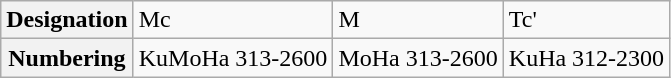<table class="wikitable">
<tr>
<th>Designation</th>
<td>Mc</td>
<td>M</td>
<td>Tc'</td>
</tr>
<tr>
<th>Numbering</th>
<td>KuMoHa 313-2600</td>
<td>MoHa 313-2600</td>
<td>KuHa 312-2300</td>
</tr>
</table>
